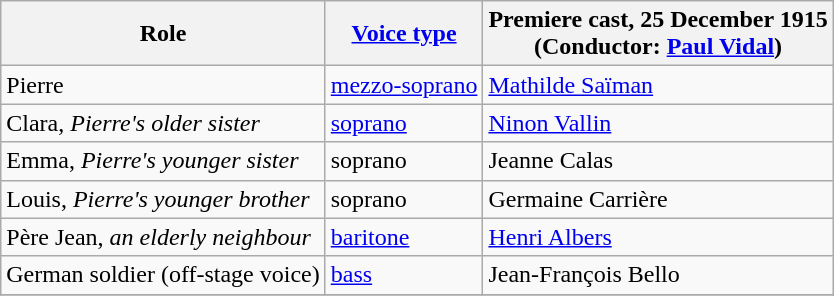<table class="wikitable">
<tr>
<th>Role</th>
<th><a href='#'>Voice type</a></th>
<th>Premiere cast, 25 December 1915<br>(Conductor: <a href='#'>Paul Vidal</a>)</th>
</tr>
<tr>
<td>Pierre</td>
<td><a href='#'>mezzo-soprano</a></td>
<td><a href='#'>Mathilde Saïman</a></td>
</tr>
<tr>
<td>Clara, <em>Pierre's older sister</em></td>
<td><a href='#'>soprano</a></td>
<td><a href='#'>Ninon Vallin</a></td>
</tr>
<tr>
<td>Emma, <em>Pierre's younger sister</em></td>
<td>soprano</td>
<td>Jeanne Calas</td>
</tr>
<tr>
<td>Louis, <em>Pierre's younger brother</em></td>
<td>soprano</td>
<td>Germaine Carrière</td>
</tr>
<tr>
<td>Père Jean, <em>an elderly neighbour</em></td>
<td><a href='#'>baritone</a></td>
<td><a href='#'>Henri Albers</a></td>
</tr>
<tr>
<td>German soldier (off-stage voice)</td>
<td><a href='#'>bass</a></td>
<td>Jean-François Bello</td>
</tr>
<tr>
</tr>
</table>
